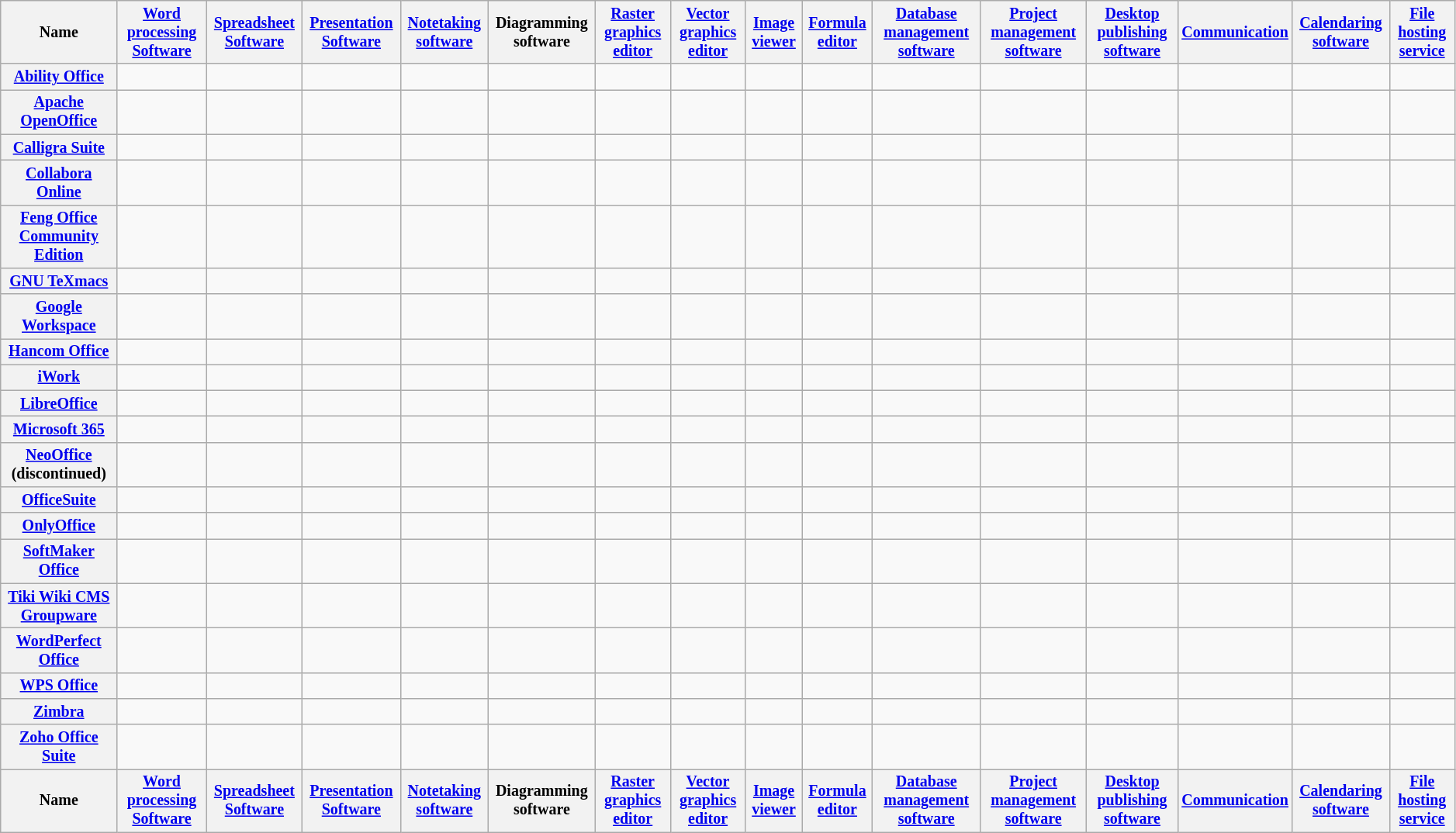<table class="wikitable sticky-header sortable sort-under" style="font-size: smaller; text-align: center; width: auto">
<tr>
<th>Name</th>
<th><a href='#'>Word processing Software</a></th>
<th><a href='#'>Spreadsheet Software</a></th>
<th><a href='#'>Presentation Software</a></th>
<th><a href='#'>Notetaking software</a></th>
<th>Diagramming software</th>
<th><a href='#'>Raster graphics editor</a></th>
<th><a href='#'>Vector graphics editor</a></th>
<th><a href='#'>Image viewer</a></th>
<th><a href='#'>Formula editor</a></th>
<th><a href='#'>Database management software</a></th>
<th><a href='#'>Project management software</a></th>
<th><a href='#'>Desktop publishing software</a></th>
<th><a href='#'>Communication</a></th>
<th><a href='#'>Calendaring software</a></th>
<th><a href='#'>File hosting service</a></th>
</tr>
<tr>
<th><a href='#'>Ability Office</a></th>
<td></td>
<td></td>
<td></td>
<td></td>
<td></td>
<td></td>
<td></td>
<td></td>
<td></td>
<td></td>
<td></td>
<td></td>
<td></td>
<td></td>
<td></td>
</tr>
<tr>
<th><a href='#'>Apache OpenOffice</a></th>
<td></td>
<td></td>
<td></td>
<td></td>
<td></td>
<td></td>
<td></td>
<td></td>
<td></td>
<td></td>
<td></td>
<td></td>
<td></td>
<td></td>
<td></td>
</tr>
<tr>
<th><a href='#'>Calligra Suite</a></th>
<td></td>
<td></td>
<td></td>
<td></td>
<td></td>
<td></td>
<td></td>
<td></td>
<td></td>
<td></td>
<td></td>
<td></td>
<td></td>
<td></td>
<td></td>
</tr>
<tr>
<th><a href='#'>Collabora Online</a></th>
<td></td>
<td></td>
<td></td>
<td></td>
<td></td>
<td></td>
<td></td>
<td></td>
<td></td>
<td></td>
<td></td>
<td></td>
<td></td>
<td></td>
<td></td>
</tr>
<tr>
<th><a href='#'>Feng Office Community Edition</a></th>
<td></td>
<td></td>
<td></td>
<td></td>
<td></td>
<td></td>
<td></td>
<td></td>
<td></td>
<td></td>
<td></td>
<td></td>
<td></td>
<td></td>
<td></td>
</tr>
<tr>
<th><a href='#'>GNU TeXmacs</a></th>
<td></td>
<td></td>
<td></td>
<td></td>
<td></td>
<td></td>
<td></td>
<td></td>
<td></td>
<td></td>
<td></td>
<td></td>
<td></td>
<td></td>
<td></td>
</tr>
<tr>
<th><a href='#'>Google Workspace</a></th>
<td></td>
<td></td>
<td></td>
<td></td>
<td></td>
<td></td>
<td></td>
<td></td>
<td></td>
<td></td>
<td></td>
<td></td>
<td></td>
<td></td>
<td></td>
</tr>
<tr>
<th><a href='#'>Hancom Office</a></th>
<td></td>
<td></td>
<td></td>
<td></td>
<td></td>
<td></td>
<td></td>
<td></td>
<td></td>
<td></td>
<td></td>
<td></td>
<td></td>
<td></td>
<td></td>
</tr>
<tr>
<th><a href='#'>iWork</a></th>
<td></td>
<td></td>
<td></td>
<td></td>
<td></td>
<td></td>
<td></td>
<td> </td>
<td></td>
<td></td>
<td></td>
<td></td>
<td></td>
<td></td>
<td></td>
</tr>
<tr>
<th><a href='#'>LibreOffice</a></th>
<td></td>
<td></td>
<td></td>
<td></td>
<td></td>
<td></td>
<td></td>
<td></td>
<td></td>
<td></td>
<td></td>
<td></td>
<td></td>
<td></td>
<td></td>
</tr>
<tr>
<th><a href='#'>Microsoft 365</a></th>
<td></td>
<td></td>
<td></td>
<td></td>
<td></td>
<td></td>
<td></td>
<td></td>
<td></td>
<td></td>
<td></td>
<td></td>
<td></td>
<td></td>
<td></td>
</tr>
<tr>
<th><a href='#'>NeoOffice</a> <br>(discontinued)</th>
<td></td>
<td></td>
<td></td>
<td></td>
<td></td>
<td></td>
<td></td>
<td></td>
<td></td>
<td></td>
<td></td>
<td></td>
<td></td>
<td></td>
<td></td>
</tr>
<tr>
<th><a href='#'>OfficeSuite</a></th>
<td></td>
<td></td>
<td></td>
<td></td>
<td></td>
<td></td>
<td></td>
<td></td>
<td></td>
<td></td>
<td></td>
<td></td>
<td></td>
<td></td>
<td></td>
</tr>
<tr>
<th><a href='#'>OnlyOffice</a></th>
<td></td>
<td></td>
<td></td>
<td></td>
<td></td>
<td></td>
<td></td>
<td></td>
<td></td>
<td></td>
<td></td>
<td></td>
<td></td>
<td></td>
<td></td>
</tr>
<tr>
<th><a href='#'>SoftMaker Office</a></th>
<td></td>
<td></td>
<td></td>
<td></td>
<td></td>
<td></td>
<td></td>
<td></td>
<td></td>
<td></td>
<td></td>
<td></td>
<td></td>
<td></td>
<td></td>
</tr>
<tr>
<th><a href='#'>Tiki Wiki CMS Groupware</a></th>
<td></td>
<td></td>
<td></td>
<td></td>
<td></td>
<td></td>
<td></td>
<td></td>
<td></td>
<td></td>
<td></td>
<td></td>
<td></td>
<td></td>
<td></td>
</tr>
<tr>
<th><a href='#'>WordPerfect Office</a></th>
<td></td>
<td></td>
<td></td>
<td></td>
<td></td>
<td></td>
<td></td>
<td></td>
<td></td>
<td></td>
<td></td>
<td></td>
<td></td>
<td></td>
<td></td>
</tr>
<tr>
<th><a href='#'>WPS Office</a></th>
<td></td>
<td></td>
<td></td>
<td></td>
<td></td>
<td></td>
<td></td>
<td></td>
<td></td>
<td></td>
<td></td>
<td></td>
<td></td>
<td></td>
<td></td>
</tr>
<tr>
<th><a href='#'>Zimbra</a></th>
<td></td>
<td></td>
<td></td>
<td></td>
<td></td>
<td></td>
<td></td>
<td></td>
<td></td>
<td></td>
<td></td>
<td></td>
<td></td>
<td></td>
<td></td>
</tr>
<tr>
<th><a href='#'>Zoho Office Suite</a></th>
<td></td>
<td></td>
<td></td>
<td></td>
<td></td>
<td></td>
<td></td>
<td></td>
<td></td>
<td></td>
<td></td>
<td></td>
<td></td>
<td></td>
<td></td>
</tr>
<tr class="sortbottom">
<th>Name</th>
<th><a href='#'>Word processing Software</a></th>
<th><a href='#'>Spreadsheet Software</a></th>
<th><a href='#'>Presentation Software</a></th>
<th><a href='#'>Notetaking software</a></th>
<th>Diagramming software</th>
<th><a href='#'>Raster graphics editor</a></th>
<th><a href='#'>Vector graphics editor</a></th>
<th><a href='#'>Image viewer</a></th>
<th><a href='#'>Formula editor</a></th>
<th><a href='#'>Database management software</a></th>
<th><a href='#'>Project management software</a></th>
<th><a href='#'>Desktop publishing software</a></th>
<th><a href='#'>Communication</a></th>
<th><a href='#'>Calendaring software</a></th>
<th><a href='#'>File hosting service</a></th>
</tr>
</table>
